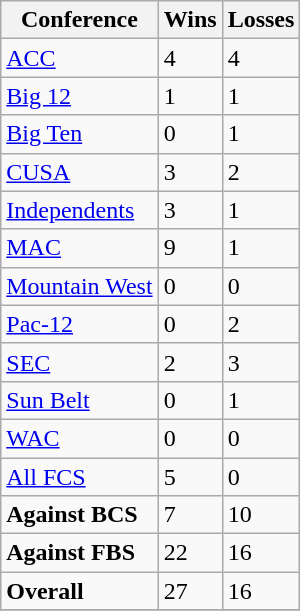<table class="wikitable">
<tr>
<th>Conference</th>
<th>Wins</th>
<th>Losses</th>
</tr>
<tr>
<td><a href='#'>ACC</a></td>
<td>4</td>
<td>4</td>
</tr>
<tr>
<td><a href='#'>Big 12</a></td>
<td>1</td>
<td>1</td>
</tr>
<tr>
<td><a href='#'>Big Ten</a></td>
<td>0</td>
<td>1</td>
</tr>
<tr>
<td><a href='#'>CUSA</a></td>
<td>3</td>
<td>2</td>
</tr>
<tr>
<td><a href='#'>Independents</a></td>
<td>3</td>
<td>1</td>
</tr>
<tr>
<td><a href='#'>MAC</a></td>
<td>9</td>
<td>1</td>
</tr>
<tr>
<td><a href='#'>Mountain West</a></td>
<td>0</td>
<td>0</td>
</tr>
<tr>
<td><a href='#'>Pac-12</a></td>
<td>0</td>
<td>2</td>
</tr>
<tr>
<td><a href='#'>SEC</a></td>
<td>2</td>
<td>3</td>
</tr>
<tr>
<td><a href='#'>Sun Belt</a></td>
<td>0</td>
<td>1</td>
</tr>
<tr>
<td><a href='#'>WAC</a></td>
<td>0</td>
<td>0</td>
</tr>
<tr>
<td><a href='#'>All FCS</a></td>
<td>5</td>
<td>0</td>
</tr>
<tr>
<td><strong>Against BCS</strong></td>
<td>7</td>
<td>10</td>
</tr>
<tr>
<td><strong>Against FBS</strong></td>
<td>22</td>
<td>16</td>
</tr>
<tr>
<td><strong>Overall</strong></td>
<td>27</td>
<td>16</td>
</tr>
<tr>
</tr>
</table>
